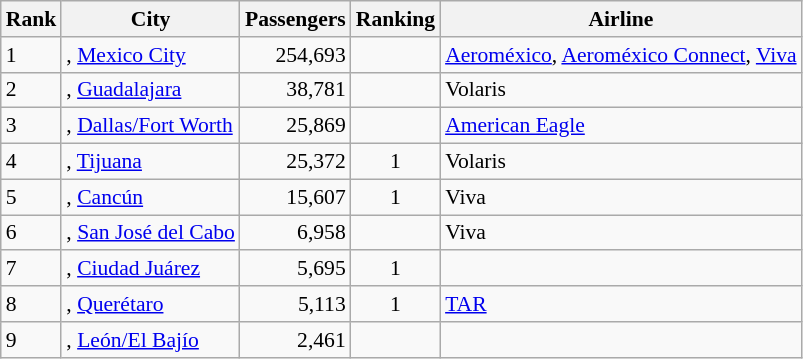<table class="wikitable" style="font-size: 90%" width= align=>
<tr>
<th>Rank</th>
<th>City</th>
<th>Passengers</th>
<th>Ranking</th>
<th>Airline</th>
</tr>
<tr>
<td>1</td>
<td>, <a href='#'>Mexico City</a></td>
<td align="right">254,693</td>
<td align="center"></td>
<td><a href='#'>Aeroméxico</a>, <a href='#'>Aeroméxico Connect</a>, <a href='#'>Viva</a></td>
</tr>
<tr>
<td>2</td>
<td>, <a href='#'>Guadalajara</a></td>
<td align="right">38,781</td>
<td align="center"></td>
<td>Volaris</td>
</tr>
<tr>
<td>3</td>
<td>, <a href='#'>Dallas/Fort Worth</a></td>
<td align="right">25,869</td>
<td align="center"></td>
<td><a href='#'>American Eagle</a></td>
</tr>
<tr>
<td>4</td>
<td>, <a href='#'>Tijuana</a></td>
<td align="right">25,372</td>
<td align="center"> 1</td>
<td>Volaris</td>
</tr>
<tr>
<td>5</td>
<td>, <a href='#'>Cancún</a></td>
<td align="right">15,607</td>
<td align="center"> 1</td>
<td>Viva</td>
</tr>
<tr>
<td>6</td>
<td>, <a href='#'>San José del Cabo</a></td>
<td align="right">6,958</td>
<td align="center"></td>
<td>Viva</td>
</tr>
<tr>
<td>7</td>
<td>, <a href='#'>Ciudad Juárez</a></td>
<td align="right">5,695</td>
<td align="center"> 1</td>
<td></td>
</tr>
<tr>
<td>8</td>
<td>, <a href='#'>Querétaro</a></td>
<td align="right">5,113</td>
<td align="center"> 1</td>
<td><a href='#'>TAR</a></td>
</tr>
<tr>
<td>9</td>
<td>, <a href='#'>León/El Bajío</a></td>
<td align="right">2,461</td>
<td align="center"></td>
<td></td>
</tr>
</table>
